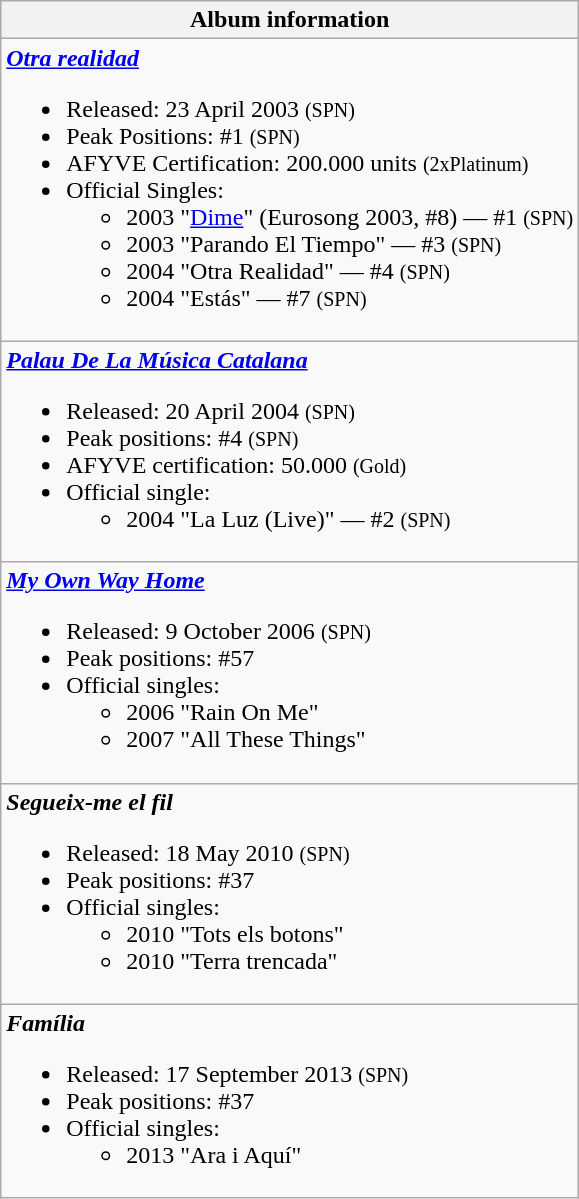<table class="wikitable">
<tr>
<th align="left">Album information</th>
</tr>
<tr>
<td align="left"><strong><em><a href='#'>Otra realidad</a></em></strong><br><ul><li>Released: 23 April 2003 <small>(SPN)</small></li><li>Peak Positions: #1 <small>(SPN)</small></li><li>AFYVE Certification: 200.000 units <small>(2xPlatinum)</small></li><li>Official Singles:<ul><li>2003 "<a href='#'>Dime</a>" (Eurosong 2003, #8)  —  #1 <small>(SPN)</small></li><li>2003 "Parando El Tiempo"  —  #3 <small>(SPN)</small></li><li>2004 "Otra Realidad"  —  #4 <small>(SPN)</small></li><li>2004 "Estás"  —  #7 <small>(SPN)</small></li></ul></li></ul></td>
</tr>
<tr>
<td align="left"><strong><em><a href='#'>Palau De La Música Catalana</a></em></strong><br><ul><li>Released: 20 April 2004 <small>(SPN)</small></li><li>Peak positions: #4 <small>(SPN)</small></li><li>AFYVE certification: 50.000 <small>(Gold)</small></li><li>Official single:<ul><li>2004 "La Luz (Live)"  —  #2 <small>(SPN)</small></li></ul></li></ul></td>
</tr>
<tr>
<td align="left"><strong><em><a href='#'>My Own Way Home</a></em></strong><br><ul><li>Released: 9 October 2006 <small>(SPN)</small></li><li>Peak positions: #57</li><li>Official singles:<ul><li>2006 "Rain On Me"</li><li>2007 "All These Things"</li></ul></li></ul></td>
</tr>
<tr>
<td align="left"><strong><em>Segueix-me el fil</em></strong><br><ul><li>Released: 18 May 2010 <small>(SPN)</small></li><li>Peak positions: #37</li><li>Official singles:<ul><li>2010 "Tots els botons"</li><li>2010 "Terra trencada"</li></ul></li></ul></td>
</tr>
<tr>
<td align="left"><strong><em>Família</em></strong><br><ul><li>Released: 17 September 2013 <small>(SPN)</small></li><li>Peak positions: #37</li><li>Official singles:<ul><li>2013 "Ara i Aquí"</li></ul></li></ul></td>
</tr>
</table>
